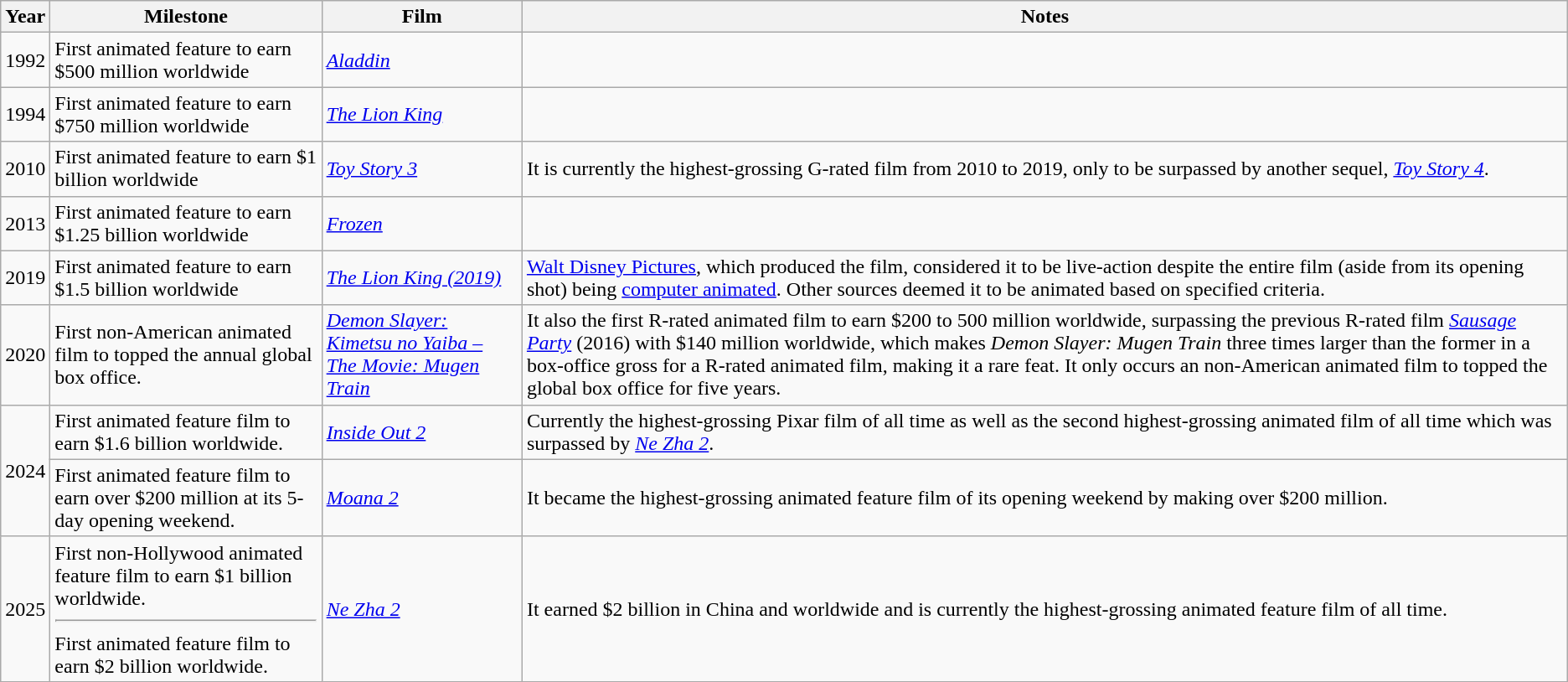<table class="wikitable">
<tr>
<th>Year</th>
<th>Milestone</th>
<th>Film</th>
<th>Notes</th>
</tr>
<tr>
<td>1992</td>
<td>First animated feature to earn $500 million worldwide</td>
<td><a href='#'><em>Aladdin</em></a></td>
<td></td>
</tr>
<tr>
<td>1994</td>
<td>First animated feature to earn $750 million worldwide</td>
<td><em><a href='#'>The Lion King</a></em></td>
<td></td>
</tr>
<tr>
<td>2010</td>
<td>First animated feature to earn $1 billion worldwide</td>
<td><em><a href='#'>Toy Story 3</a></em></td>
<td>It is currently the highest-grossing G-rated film from 2010 to 2019, only to be surpassed by another sequel, <em><a href='#'>Toy Story 4</a></em>.</td>
</tr>
<tr>
<td>2013</td>
<td>First animated feature to earn $1.25 billion worldwide</td>
<td><em><a href='#'>Frozen</a></em></td>
<td></td>
</tr>
<tr>
<td>2019</td>
<td>First animated feature to earn $1.5 billion worldwide</td>
<td><em><a href='#'>The Lion King (2019)</a></em></td>
<td><a href='#'>Walt Disney Pictures</a>, which produced the film, considered it to be live-action despite the entire film (aside from its opening shot) being <a href='#'>computer animated</a>. Other sources deemed it to be animated based on specified criteria.</td>
</tr>
<tr>
<td>2020</td>
<td>First non-American animated film to topped the annual global box office.</td>
<td><em><a href='#'>Demon Slayer: Kimetsu no Yaiba – The Movie: Mugen Train</a></em></td>
<td>It also the first R-rated animated film to earn $200 to 500 million worldwide, surpassing the previous R-rated film <em><a href='#'>Sausage Party</a></em> (2016) with $140 million worldwide, which makes <em>Demon Slayer: Mugen Train</em> three times larger than the former in a box-office gross for a R-rated animated film, making it a rare feat. It only occurs an non-American animated film to topped the global box office for five years.</td>
</tr>
<tr>
<td rowspan="2">2024</td>
<td>First animated feature film to earn $1.6 billion worldwide.</td>
<td><em><a href='#'>Inside Out 2</a></em></td>
<td>Currently the highest-grossing Pixar film of all time as well as the second highest-grossing animated film of all time which was surpassed by <em><a href='#'>Ne Zha 2</a></em>.</td>
</tr>
<tr>
<td>First animated feature film to earn over $200 million at its 5-day opening weekend.</td>
<td><em><a href='#'>Moana 2</a></em></td>
<td>It became the highest-grossing animated feature film of its opening weekend by making over $200 million.</td>
</tr>
<tr>
<td rowspan="2">2025</td>
<td>First non-Hollywood animated feature film to earn $1 billion worldwide.<hr>First animated feature film to earn $2 billion worldwide.</td>
<td><em><a href='#'>Ne Zha 2</a></em></td>
<td>It earned $2 billion in China and worldwide and is currently the highest-grossing animated feature film of all time.</td>
</tr>
</table>
